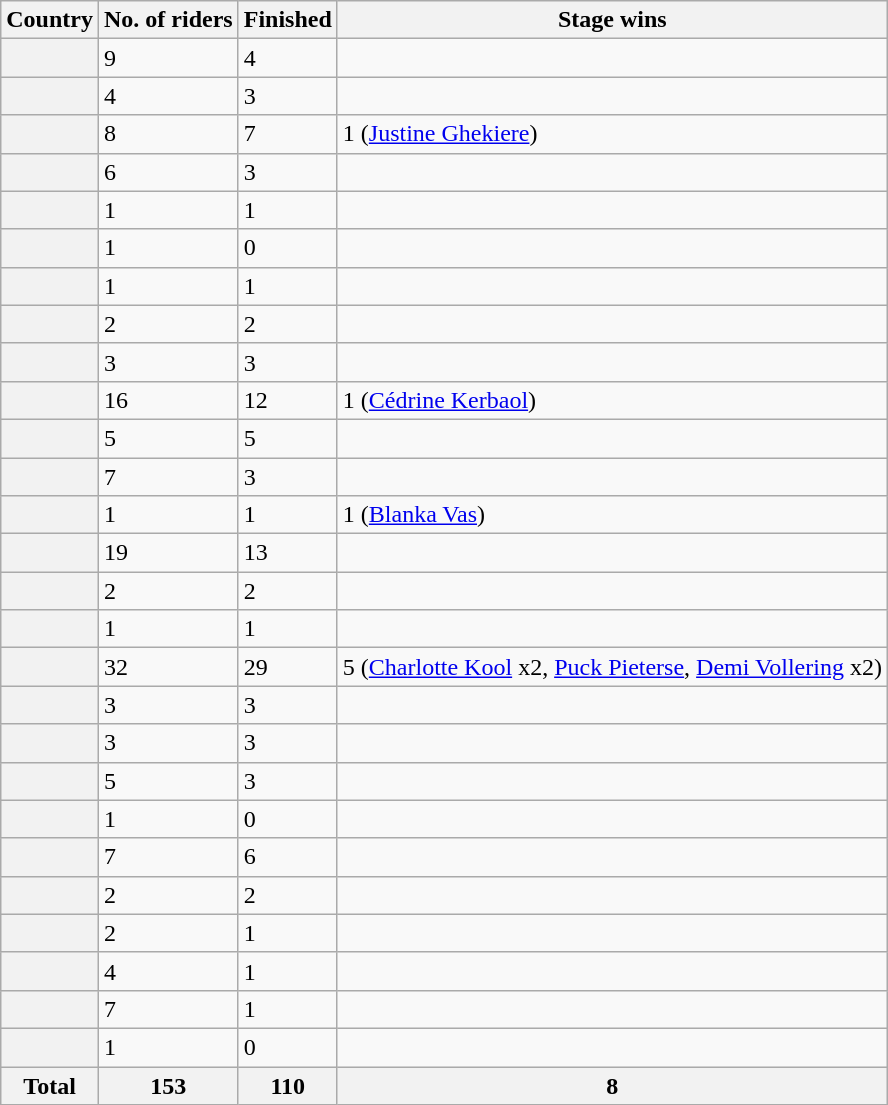<table class="wikitable sortable plainrowheaders">
<tr>
<th scope="col">Country</th>
<th scope="col">No. of riders</th>
<th scope="col">Finished</th>
<th scope="col">Stage wins</th>
</tr>
<tr>
<th scope="row"></th>
<td>9</td>
<td>4</td>
<td></td>
</tr>
<tr>
<th scope="row"></th>
<td>4</td>
<td>3</td>
<td></td>
</tr>
<tr>
<th scope="row"></th>
<td>8</td>
<td>7</td>
<td>1 (<a href='#'>Justine Ghekiere</a>)</td>
</tr>
<tr>
<th scope="row"></th>
<td>6</td>
<td>3</td>
<td></td>
</tr>
<tr>
<th scope="row"></th>
<td>1</td>
<td>1</td>
<td></td>
</tr>
<tr>
<th scope="row"></th>
<td>1</td>
<td>0</td>
<td></td>
</tr>
<tr>
<th scope="row"></th>
<td>1</td>
<td>1</td>
<td></td>
</tr>
<tr>
<th scope="row"></th>
<td>2</td>
<td>2</td>
<td></td>
</tr>
<tr>
<th scope="row"></th>
<td>3</td>
<td>3</td>
<td></td>
</tr>
<tr>
<th scope="row"></th>
<td>16</td>
<td>12</td>
<td>1 (<a href='#'>Cédrine Kerbaol</a>)</td>
</tr>
<tr>
<th scope="row"></th>
<td>5</td>
<td>5</td>
<td></td>
</tr>
<tr>
<th scope="row"></th>
<td>7</td>
<td>3</td>
<td></td>
</tr>
<tr>
<th scope="row"></th>
<td>1</td>
<td>1</td>
<td>1 (<a href='#'>Blanka Vas</a>)</td>
</tr>
<tr>
<th scope="row"></th>
<td>19</td>
<td>13</td>
<td></td>
</tr>
<tr>
<th scope="row"></th>
<td>2</td>
<td>2</td>
<td></td>
</tr>
<tr>
<th scope="row"></th>
<td>1</td>
<td>1</td>
<td></td>
</tr>
<tr>
<th scope="row"></th>
<td>32</td>
<td>29</td>
<td>5 (<a href='#'>Charlotte Kool</a> x2, <a href='#'>Puck Pieterse</a>, <a href='#'>Demi Vollering</a> x2)</td>
</tr>
<tr>
<th scope="row"></th>
<td>3</td>
<td>3</td>
<td></td>
</tr>
<tr>
<th scope="row"></th>
<td>3</td>
<td>3</td>
<td></td>
</tr>
<tr>
<th scope="row"></th>
<td>5</td>
<td>3</td>
<td></td>
</tr>
<tr>
<th scope="row"></th>
<td>1</td>
<td>0</td>
<td></td>
</tr>
<tr>
<th scope="row"></th>
<td>7</td>
<td>6</td>
<td></td>
</tr>
<tr>
<th scope="row"></th>
<td>2</td>
<td>2</td>
<td></td>
</tr>
<tr>
<th scope="row"></th>
<td>2</td>
<td>1</td>
<td></td>
</tr>
<tr>
<th scope="row"></th>
<td>4</td>
<td>1</td>
<td></td>
</tr>
<tr>
<th scope="row"></th>
<td>7</td>
<td>1</td>
<td></td>
</tr>
<tr>
<th scope="row"></th>
<td>1</td>
<td>0</td>
<td></td>
</tr>
<tr>
<th scope="row">Total</th>
<th>153</th>
<th>110</th>
<th>8</th>
</tr>
</table>
